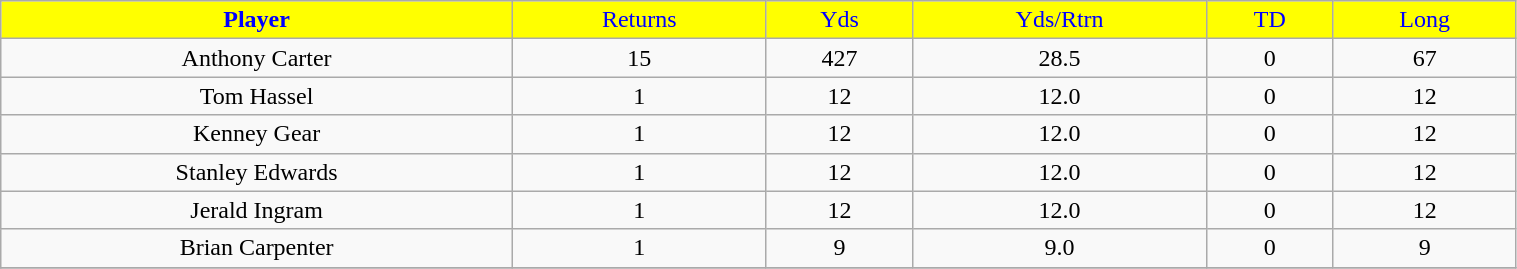<table class="wikitable" width="80%">
<tr align="center"  style="background:yellow;color:blue;">
<td><strong>Player</strong></td>
<td>Returns</td>
<td>Yds</td>
<td>Yds/Rtrn</td>
<td>TD</td>
<td>Long</td>
</tr>
<tr align="center" bgcolor="">
<td>Anthony Carter</td>
<td>15</td>
<td>427</td>
<td>28.5</td>
<td>0</td>
<td>67</td>
</tr>
<tr align="center" bgcolor="">
<td>Tom Hassel</td>
<td>1</td>
<td>12</td>
<td>12.0</td>
<td>0</td>
<td>12</td>
</tr>
<tr align="center" bgcolor="">
<td>Kenney Gear</td>
<td>1</td>
<td>12</td>
<td>12.0</td>
<td>0</td>
<td>12</td>
</tr>
<tr align="center" bgcolor="">
<td>Stanley Edwards</td>
<td>1</td>
<td>12</td>
<td>12.0</td>
<td>0</td>
<td>12</td>
</tr>
<tr align="center" bgcolor="">
<td>Jerald Ingram</td>
<td>1</td>
<td>12</td>
<td>12.0</td>
<td>0</td>
<td>12</td>
</tr>
<tr align="center" bgcolor="">
<td>Brian Carpenter</td>
<td>1</td>
<td>9</td>
<td>9.0</td>
<td>0</td>
<td>9</td>
</tr>
<tr align="center" bgcolor="">
</tr>
</table>
